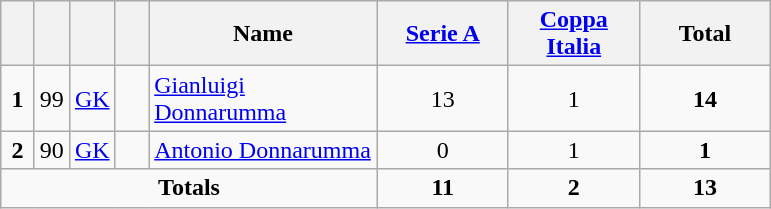<table class="wikitable" style="text-align:center">
<tr>
<th width=15></th>
<th width=15></th>
<th width=15></th>
<th width=15></th>
<th width=145>Name</th>
<th width=80><a href='#'>Serie A</a></th>
<th width=80><a href='#'>Coppa Italia</a></th>
<th width=80>Total</th>
</tr>
<tr>
<td><strong>1</strong></td>
<td>99</td>
<td><a href='#'>GK</a></td>
<td></td>
<td align=left><a href='#'>Gianluigi Donnarumma</a></td>
<td>13</td>
<td>1</td>
<td><strong>14</strong></td>
</tr>
<tr>
<td><strong>2</strong></td>
<td>90</td>
<td><a href='#'>GK</a></td>
<td></td>
<td align=left><a href='#'>Antonio Donnarumma</a></td>
<td>0</td>
<td>1</td>
<td><strong>1</strong></td>
</tr>
<tr>
<td colspan=5><strong>Totals</strong></td>
<td><strong>11</strong></td>
<td><strong>2</strong></td>
<td><strong>13</strong></td>
</tr>
</table>
